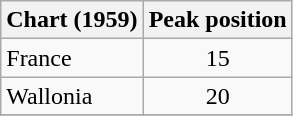<table class="wikitable sortable">
<tr>
<th>Chart (1959)</th>
<th>Peak position</th>
</tr>
<tr>
<td>France</td>
<td style="text-align:center">15</td>
</tr>
<tr>
<td>Wallonia</td>
<td style="text-align:center">20</td>
</tr>
<tr>
</tr>
</table>
